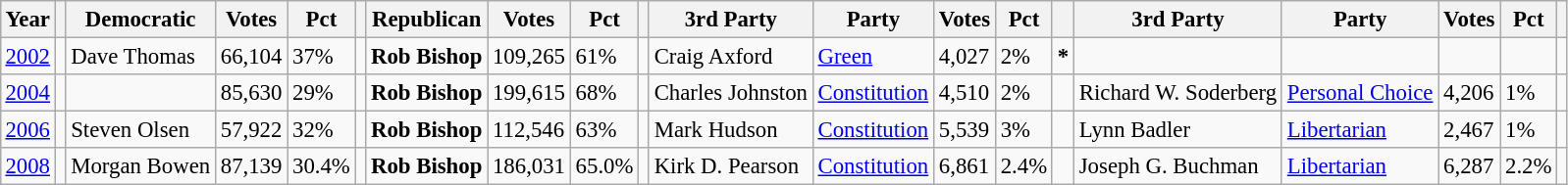<table class="wikitable" style="margin:0.5em ; font-size:95%">
<tr>
<th>Year</th>
<th></th>
<th>Democratic</th>
<th>Votes</th>
<th>Pct</th>
<th></th>
<th>Republican</th>
<th>Votes</th>
<th>Pct</th>
<th></th>
<th>3rd Party</th>
<th>Party</th>
<th>Votes</th>
<th>Pct</th>
<th></th>
<th>3rd Party</th>
<th>Party</th>
<th>Votes</th>
<th>Pct</th>
<th></th>
</tr>
<tr>
<td><a href='#'>2002</a></td>
<td></td>
<td>Dave Thomas</td>
<td>66,104</td>
<td>37%</td>
<td></td>
<td><strong>Rob Bishop</strong></td>
<td>109,265</td>
<td>61%</td>
<td></td>
<td>Craig Axford</td>
<td><a href='#'>Green</a></td>
<td>4,027</td>
<td>2%</td>
<td><strong>*</strong></td>
<td></td>
<td></td>
<td></td>
<td></td>
<td></td>
</tr>
<tr>
<td><a href='#'>2004</a></td>
<td></td>
<td></td>
<td>85,630</td>
<td>29%</td>
<td></td>
<td><strong>Rob Bishop</strong></td>
<td>199,615</td>
<td>68%</td>
<td></td>
<td>Charles Johnston</td>
<td><a href='#'>Constitution</a></td>
<td>4,510</td>
<td>2%</td>
<td></td>
<td>Richard W. Soderberg</td>
<td><a href='#'>Personal Choice</a></td>
<td>4,206</td>
<td>1%</td>
<td></td>
</tr>
<tr>
<td><a href='#'>2006</a></td>
<td></td>
<td>Steven Olsen</td>
<td>57,922</td>
<td>32%</td>
<td></td>
<td><strong>Rob Bishop</strong></td>
<td>112,546</td>
<td>63%</td>
<td></td>
<td>Mark Hudson</td>
<td><a href='#'>Constitution</a></td>
<td>5,539</td>
<td>3%</td>
<td></td>
<td>Lynn Badler</td>
<td><a href='#'>Libertarian</a></td>
<td>2,467</td>
<td>1%</td>
<td></td>
</tr>
<tr>
<td><a href='#'>2008</a></td>
<td></td>
<td>Morgan Bowen</td>
<td>87,139</td>
<td>30.4%</td>
<td></td>
<td><strong>Rob Bishop</strong></td>
<td>186,031</td>
<td>65.0%</td>
<td></td>
<td>Kirk D. Pearson</td>
<td><a href='#'>Constitution</a></td>
<td>6,861</td>
<td>2.4%</td>
<td></td>
<td>Joseph G. Buchman</td>
<td><a href='#'>Libertarian</a></td>
<td>6,287</td>
<td>2.2%</td>
<td></td>
</tr>
</table>
